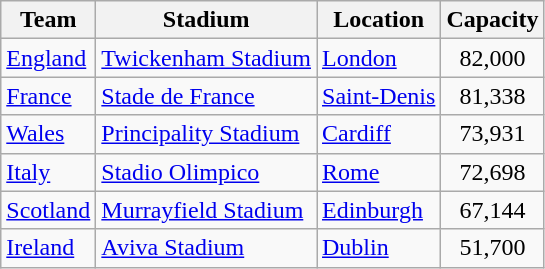<table class="wikitable sortable">
<tr>
<th>Team</th>
<th>Stadium</th>
<th>Location</th>
<th>Capacity</th>
</tr>
<tr>
<td><a href='#'>England</a></td>
<td><a href='#'>Twickenham Stadium</a></td>
<td><a href='#'>London</a></td>
<td style="text-align:center">82,000</td>
</tr>
<tr>
<td><a href='#'>France</a></td>
<td><a href='#'>Stade de France</a></td>
<td><a href='#'>Saint-Denis</a></td>
<td style="text-align:center">81,338</td>
</tr>
<tr>
<td><a href='#'>Wales</a></td>
<td><a href='#'>Principality Stadium</a></td>
<td><a href='#'>Cardiff</a></td>
<td style="text-align:center">73,931</td>
</tr>
<tr>
<td><a href='#'>Italy</a></td>
<td><a href='#'>Stadio Olimpico</a></td>
<td><a href='#'>Rome</a></td>
<td style="text-align:center">72,698</td>
</tr>
<tr>
<td><a href='#'>Scotland</a></td>
<td><a href='#'>Murrayfield Stadium</a></td>
<td><a href='#'>Edinburgh</a></td>
<td style="text-align:center">67,144</td>
</tr>
<tr>
<td><a href='#'>Ireland</a></td>
<td><a href='#'>Aviva Stadium</a></td>
<td><a href='#'>Dublin</a></td>
<td style="text-align:center">51,700</td>
</tr>
</table>
